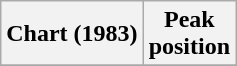<table class="wikitable">
<tr>
<th>Chart (1983)</th>
<th>Peak<br>position</th>
</tr>
<tr>
</tr>
</table>
